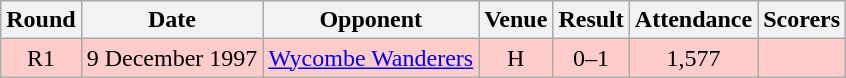<table class= "wikitable " style="font-size:100%; text-align:center">
<tr>
<th>Round</th>
<th>Date</th>
<th>Opponent</th>
<th>Venue</th>
<th>Result</th>
<th>Attendance</th>
<th>Scorers</th>
</tr>
<tr style="background: #FFCCCC;">
<td>R1</td>
<td>9 December 1997</td>
<td><a href='#'>Wycombe Wanderers</a></td>
<td>H</td>
<td>0–1</td>
<td>1,577</td>
<td></td>
</tr>
</table>
